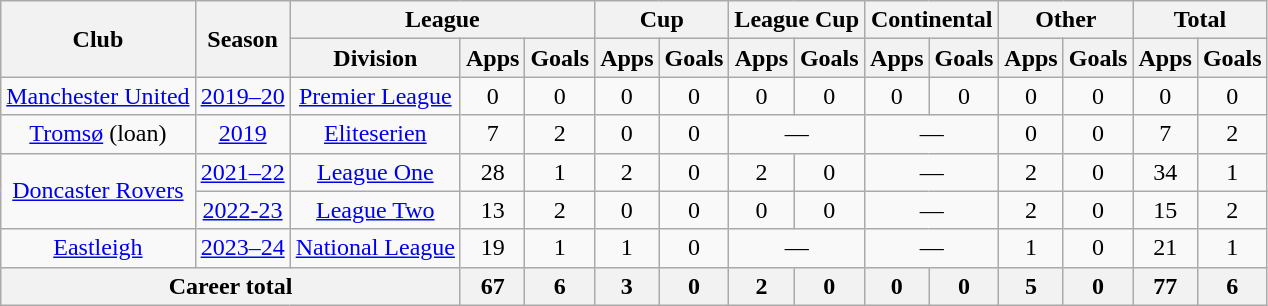<table class="wikitable" style="text-align:center">
<tr>
<th rowspan="2">Club</th>
<th rowspan="2">Season</th>
<th colspan="3">League</th>
<th colspan="2">Cup</th>
<th colspan="2">League Cup</th>
<th colspan="2">Continental</th>
<th colspan="2">Other</th>
<th colspan="2">Total</th>
</tr>
<tr>
<th>Division</th>
<th>Apps</th>
<th>Goals</th>
<th>Apps</th>
<th>Goals</th>
<th>Apps</th>
<th>Goals</th>
<th>Apps</th>
<th>Goals</th>
<th>Apps</th>
<th>Goals</th>
<th>Apps</th>
<th>Goals</th>
</tr>
<tr>
<td><a href='#'>Manchester United</a></td>
<td><a href='#'>2019–20</a></td>
<td><a href='#'>Premier League</a></td>
<td>0</td>
<td>0</td>
<td>0</td>
<td>0</td>
<td>0</td>
<td>0</td>
<td>0</td>
<td>0</td>
<td>0</td>
<td>0</td>
<td>0</td>
<td>0</td>
</tr>
<tr>
<td><a href='#'>Tromsø</a> (loan)</td>
<td><a href='#'>2019</a></td>
<td><a href='#'>Eliteserien</a></td>
<td>7</td>
<td>2</td>
<td>0</td>
<td>0</td>
<td colspan="2">—</td>
<td colspan="2">—</td>
<td>0</td>
<td>0</td>
<td>7</td>
<td>2</td>
</tr>
<tr>
<td rowspan="2"><a href='#'>Doncaster Rovers</a></td>
<td><a href='#'>2021–22</a></td>
<td><a href='#'>League One</a></td>
<td>28</td>
<td>1</td>
<td>2</td>
<td>0</td>
<td>2</td>
<td>0</td>
<td colspan="2">—</td>
<td>2</td>
<td>0</td>
<td>34</td>
<td>1</td>
</tr>
<tr>
<td><a href='#'>2022-23</a></td>
<td><a href='#'>League Two</a></td>
<td>13</td>
<td>2</td>
<td>0</td>
<td>0</td>
<td>0</td>
<td>0</td>
<td colspan="2">—</td>
<td>2</td>
<td>0</td>
<td>15</td>
<td>2</td>
</tr>
<tr>
<td><a href='#'>Eastleigh</a></td>
<td><a href='#'>2023–24</a></td>
<td><a href='#'>National League</a></td>
<td>19</td>
<td>1</td>
<td>1</td>
<td>0</td>
<td colspan="2">—</td>
<td colspan="2">—</td>
<td>1</td>
<td>0</td>
<td>21</td>
<td>1</td>
</tr>
<tr>
<th colspan="3">Career total</th>
<th>67</th>
<th>6</th>
<th>3</th>
<th>0</th>
<th>2</th>
<th>0</th>
<th>0</th>
<th>0</th>
<th>5</th>
<th>0</th>
<th>77</th>
<th>6</th>
</tr>
</table>
